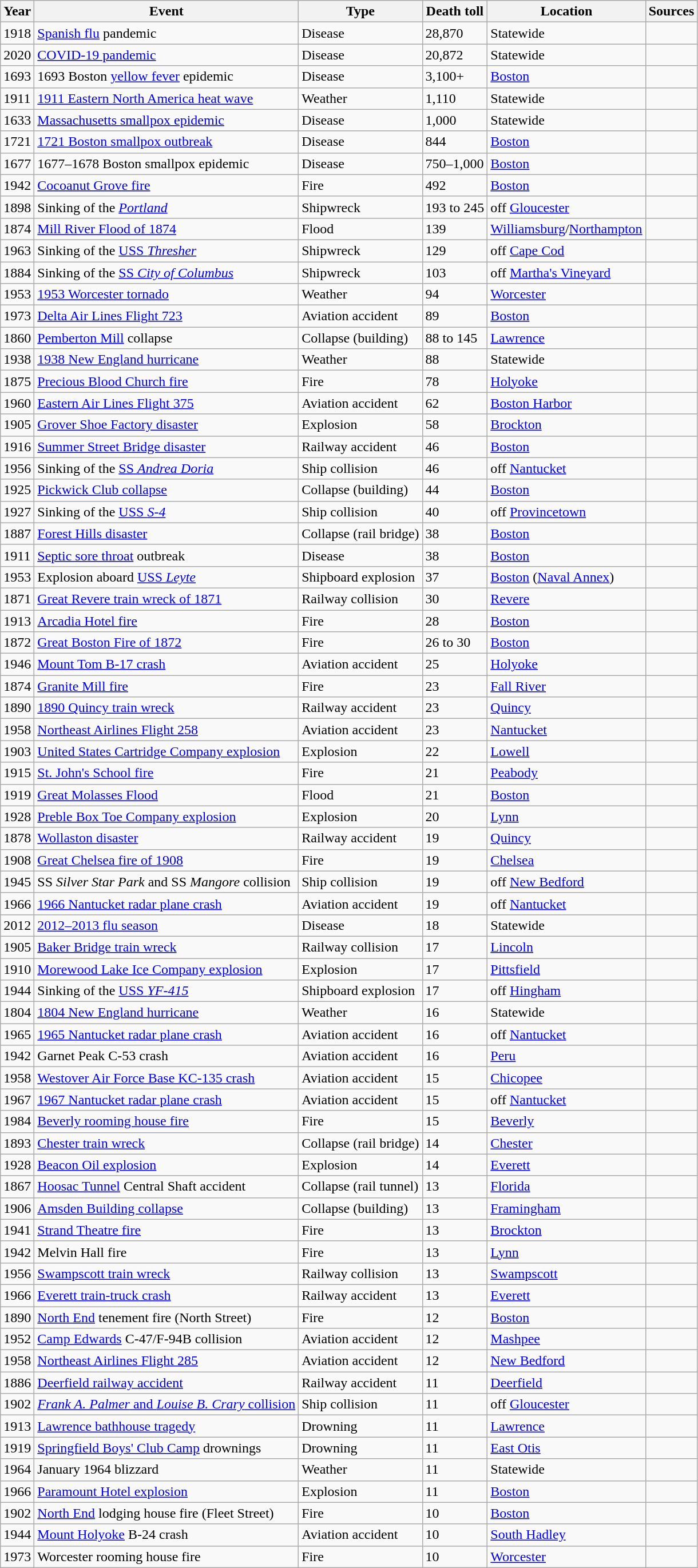<table class="wikitable sortable">
<tr>
<th>Year</th>
<th class="unsortable">Event</th>
<th>Type</th>
<th data-sort-type="number">Death toll</th>
<th>Location</th>
<th class="unsortable">Sources</th>
</tr>
<tr>
<td>1918</td>
<td><a href='#'>Spanish flu</a> pandemic</td>
<td>Disease</td>
<td>28,870</td>
<td>Statewide</td>
<td></td>
</tr>
<tr>
<td>2020</td>
<td><a href='#'>COVID-19 pandemic</a></td>
<td>Disease</td>
<td>20,872</td>
<td>Statewide</td>
<td></td>
</tr>
<tr>
<td>1693</td>
<td>1693 Boston <a href='#'>yellow fever</a> epidemic</td>
<td>Disease</td>
<td>3,100+</td>
<td><a href='#'>Boston</a></td>
<td></td>
</tr>
<tr>
<td>1911</td>
<td><a href='#'>1911 Eastern North America heat wave</a></td>
<td>Weather</td>
<td>1,110</td>
<td>Statewide</td>
<td></td>
</tr>
<tr>
<td>1633</td>
<td><a href='#'>Massachusetts smallpox epidemic</a></td>
<td>Disease</td>
<td>1,000</td>
<td>Statewide</td>
<td></td>
</tr>
<tr>
<td>1721</td>
<td><a href='#'>1721 Boston smallpox outbreak</a></td>
<td>Disease</td>
<td>844</td>
<td><a href='#'>Boston</a></td>
<td></td>
</tr>
<tr>
<td>1677</td>
<td>1677–1678 Boston smallpox epidemic</td>
<td>Disease</td>
<td>750–1,000</td>
<td><a href='#'>Boston</a></td>
<td></td>
</tr>
<tr>
<td>1942</td>
<td><a href='#'>Cocoanut Grove fire</a></td>
<td>Fire</td>
<td>492</td>
<td><a href='#'>Boston</a></td>
<td></td>
</tr>
<tr>
<td>1898</td>
<td>Sinking of the <em><a href='#'>Portland</a></em></td>
<td>Shipwreck</td>
<td>193 to 245</td>
<td>off <a href='#'>Gloucester</a></td>
<td></td>
</tr>
<tr>
<td>1874</td>
<td><a href='#'>Mill River Flood of 1874</a></td>
<td>Flood</td>
<td>139</td>
<td><a href='#'>Williamsburg</a>/<a href='#'>Northampton</a></td>
<td></td>
</tr>
<tr>
<td>1963</td>
<td>Sinking of the <a href='#'>USS <em>Thresher</em></a></td>
<td>Shipwreck</td>
<td>129</td>
<td>off <a href='#'>Cape Cod</a></td>
<td></td>
</tr>
<tr>
<td>1884</td>
<td>Sinking of the <a href='#'>SS <em>City of Columbus</em></a></td>
<td>Shipwreck</td>
<td>103</td>
<td>off <a href='#'>Martha's Vineyard</a></td>
<td></td>
</tr>
<tr>
<td>1953</td>
<td><a href='#'>1953 Worcester tornado</a></td>
<td>Weather</td>
<td>94</td>
<td><a href='#'>Worcester</a></td>
<td></td>
</tr>
<tr>
<td>1973</td>
<td><a href='#'>Delta Air Lines Flight 723</a></td>
<td>Aviation accident</td>
<td>89</td>
<td><a href='#'>Boston</a></td>
<td></td>
</tr>
<tr>
<td>1860</td>
<td><a href='#'>Pemberton Mill</a> collapse</td>
<td>Collapse (building)</td>
<td>88 to 145</td>
<td><a href='#'>Lawrence</a></td>
<td></td>
</tr>
<tr>
<td>1938</td>
<td><a href='#'>1938 New England hurricane</a></td>
<td>Weather</td>
<td>88</td>
<td>Statewide</td>
<td></td>
</tr>
<tr>
<td>1875</td>
<td><a href='#'>Precious Blood Church fire</a></td>
<td>Fire</td>
<td>78</td>
<td><a href='#'>Holyoke</a></td>
<td></td>
</tr>
<tr>
<td>1960</td>
<td><a href='#'>Eastern Air Lines Flight 375</a></td>
<td>Aviation accident</td>
<td>62</td>
<td><a href='#'>Boston Harbor</a></td>
<td></td>
</tr>
<tr>
<td>1905</td>
<td><a href='#'>Grover Shoe Factory disaster</a></td>
<td>Explosion</td>
<td>58</td>
<td><a href='#'>Brockton</a></td>
<td></td>
</tr>
<tr>
<td>1916</td>
<td><a href='#'>Summer Street Bridge disaster</a></td>
<td>Railway accident</td>
<td>46</td>
<td><a href='#'>Boston</a></td>
<td></td>
</tr>
<tr>
<td>1956</td>
<td>Sinking of the <a href='#'>SS <em>Andrea Doria</em></a></td>
<td>Ship collision</td>
<td>46</td>
<td>off <a href='#'>Nantucket</a></td>
<td></td>
</tr>
<tr>
<td>1925</td>
<td><a href='#'>Pickwick Club collapse</a></td>
<td>Collapse (building)</td>
<td>44</td>
<td><a href='#'>Boston</a></td>
<td></td>
</tr>
<tr>
<td>1927</td>
<td>Sinking of the <a href='#'>USS <em>S-4</em></a></td>
<td>Ship collision</td>
<td>40</td>
<td>off <a href='#'>Provincetown</a></td>
<td></td>
</tr>
<tr>
<td>1887</td>
<td><a href='#'>Forest Hills disaster</a></td>
<td>Collapse (rail bridge)</td>
<td>38</td>
<td><a href='#'>Boston</a></td>
<td></td>
</tr>
<tr>
<td>1911</td>
<td><a href='#'>Septic sore throat</a> outbreak</td>
<td>Disease</td>
<td>38</td>
<td><a href='#'>Boston</a></td>
<td></td>
</tr>
<tr>
<td>1953</td>
<td>Explosion aboard <a href='#'>USS <em>Leyte</em></a></td>
<td>Shipboard explosion</td>
<td>37</td>
<td><a href='#'>Boston</a> (<a href='#'>Naval Annex</a>)</td>
<td></td>
</tr>
<tr>
<td>1871</td>
<td><a href='#'>Great Revere train wreck of 1871</a></td>
<td>Railway collision</td>
<td>30</td>
<td><a href='#'>Revere</a></td>
<td></td>
</tr>
<tr>
<td>1913</td>
<td><a href='#'>Arcadia Hotel fire</a></td>
<td>Fire</td>
<td>28</td>
<td><a href='#'>Boston</a></td>
<td></td>
</tr>
<tr>
<td>1872</td>
<td><a href='#'>Great Boston Fire of 1872</a></td>
<td>Fire</td>
<td>26 to 30</td>
<td><a href='#'>Boston</a></td>
<td></td>
</tr>
<tr>
<td>1946</td>
<td><a href='#'>Mount Tom B-17 crash</a></td>
<td>Aviation accident</td>
<td>25</td>
<td><a href='#'>Holyoke</a></td>
<td></td>
</tr>
<tr>
<td>1874</td>
<td><a href='#'>Granite Mill fire</a></td>
<td>Fire</td>
<td>23</td>
<td><a href='#'>Fall River</a></td>
<td></td>
</tr>
<tr>
<td>1890</td>
<td><a href='#'>1890 Quincy train wreck</a></td>
<td>Railway accident</td>
<td>23</td>
<td><a href='#'>Quincy</a></td>
<td></td>
</tr>
<tr>
<td>1958</td>
<td><a href='#'>Northeast Airlines Flight 258</a></td>
<td>Aviation accident</td>
<td>23</td>
<td><a href='#'>Nantucket</a></td>
<td></td>
</tr>
<tr>
<td>1903</td>
<td><a href='#'>United States Cartridge Company explosion</a></td>
<td>Explosion</td>
<td>22</td>
<td><a href='#'>Lowell</a></td>
<td></td>
</tr>
<tr>
<td>1915</td>
<td><a href='#'>St. John's School fire</a></td>
<td>Fire</td>
<td>21</td>
<td><a href='#'>Peabody</a></td>
<td></td>
</tr>
<tr>
<td>1919</td>
<td><a href='#'>Great Molasses Flood</a></td>
<td>Flood</td>
<td>21</td>
<td><a href='#'>Boston</a></td>
<td></td>
</tr>
<tr>
<td>1928</td>
<td><a href='#'>Preble Box Toe Company explosion</a></td>
<td>Explosion</td>
<td>20</td>
<td><a href='#'>Lynn</a></td>
<td></td>
</tr>
<tr>
<td>1878</td>
<td><a href='#'>Wollaston disaster</a></td>
<td>Railway accident</td>
<td>19</td>
<td><a href='#'>Quincy</a></td>
<td></td>
</tr>
<tr>
<td>1908</td>
<td><a href='#'>Great Chelsea fire of 1908</a></td>
<td>Fire</td>
<td>19</td>
<td><a href='#'>Chelsea</a></td>
<td></td>
</tr>
<tr>
<td>1945</td>
<td>SS <em>Silver Star Park</em> and SS <em>Mangore</em> collision</td>
<td>Ship collision</td>
<td>19</td>
<td>off <a href='#'>New Bedford</a></td>
<td></td>
</tr>
<tr>
<td>1966</td>
<td><a href='#'>1966 Nantucket radar plane crash</a></td>
<td>Aviation accident</td>
<td>19</td>
<td>off <a href='#'>Nantucket</a></td>
<td></td>
</tr>
<tr>
<td>2012</td>
<td><a href='#'>2012–2013 flu season</a></td>
<td>Disease</td>
<td>18</td>
<td>Statewide</td>
<td></td>
</tr>
<tr>
<td>1905</td>
<td><a href='#'>Baker Bridge train wreck</a></td>
<td>Railway collision</td>
<td>17</td>
<td><a href='#'>Lincoln</a></td>
<td></td>
</tr>
<tr>
<td>1910</td>
<td><a href='#'>Morewood Lake Ice Company explosion</a></td>
<td>Explosion</td>
<td>17</td>
<td><a href='#'>Pittsfield</a></td>
<td></td>
</tr>
<tr>
<td>1944</td>
<td>Sinking of the <a href='#'>USS <em>YF-415</em></a></td>
<td>Shipboard explosion</td>
<td>17</td>
<td>off <a href='#'>Hingham</a></td>
<td></td>
</tr>
<tr>
<td>1804</td>
<td><a href='#'>1804 New England hurricane</a></td>
<td>Weather</td>
<td>16</td>
<td>Statewide</td>
<td></td>
</tr>
<tr>
<td>1965</td>
<td><a href='#'>1965 Nantucket radar plane crash</a></td>
<td>Aviation accident</td>
<td>16</td>
<td>off <a href='#'>Nantucket</a></td>
<td></td>
</tr>
<tr>
<td>1942</td>
<td>Garnet Peak C-53 crash</td>
<td>Aviation accident</td>
<td>16</td>
<td><a href='#'>Peru</a></td>
<td></td>
</tr>
<tr>
<td>1958</td>
<td><a href='#'>Westover Air Force Base KC-135 crash</a></td>
<td>Aviation accident</td>
<td>15</td>
<td><a href='#'>Chicopee</a></td>
<td></td>
</tr>
<tr>
<td>1967</td>
<td><a href='#'>1967 Nantucket radar plane crash</a></td>
<td>Aviation accident</td>
<td>15</td>
<td>off <a href='#'>Nantucket</a></td>
<td></td>
</tr>
<tr>
<td>1984</td>
<td><a href='#'>Beverly rooming house fire</a></td>
<td>Fire</td>
<td>15</td>
<td><a href='#'>Beverly</a></td>
<td></td>
</tr>
<tr>
<td>1893</td>
<td><a href='#'>Chester train wreck</a></td>
<td>Collapse (rail bridge)</td>
<td>14</td>
<td><a href='#'>Chester</a></td>
<td></td>
</tr>
<tr>
<td>1928</td>
<td><a href='#'>Beacon Oil explosion</a></td>
<td>Explosion</td>
<td>14</td>
<td><a href='#'>Everett</a></td>
<td></td>
</tr>
<tr>
<td>1867</td>
<td><a href='#'>Hoosac Tunnel</a> Central Shaft accident</td>
<td>Collapse (rail tunnel)</td>
<td>13</td>
<td><a href='#'>Florida</a></td>
<td></td>
</tr>
<tr>
<td>1906</td>
<td><a href='#'>Amsden Building collapse</a></td>
<td>Collapse (building)</td>
<td>13</td>
<td><a href='#'>Framingham</a></td>
<td></td>
</tr>
<tr>
<td>1941</td>
<td><a href='#'>Strand Theatre fire</a></td>
<td>Fire</td>
<td>13</td>
<td><a href='#'>Brockton</a></td>
<td></td>
</tr>
<tr>
<td>1942</td>
<td>Melvin Hall fire</td>
<td>Fire</td>
<td>13</td>
<td><a href='#'>Lynn</a></td>
<td></td>
</tr>
<tr>
<td>1956</td>
<td><a href='#'>Swampscott train wreck</a></td>
<td>Railway collision</td>
<td>13</td>
<td><a href='#'>Swampscott</a></td>
<td></td>
</tr>
<tr>
<td>1966</td>
<td><a href='#'>Everett train-truck crash</a></td>
<td>Railway accident</td>
<td>13</td>
<td><a href='#'>Everett</a></td>
<td></td>
</tr>
<tr>
<td>1890</td>
<td><a href='#'>North End</a> tenement fire (North Street)</td>
<td>Fire</td>
<td>12</td>
<td><a href='#'>Boston</a></td>
<td></td>
</tr>
<tr>
<td>1952</td>
<td><a href='#'>Camp Edwards</a> C-47/F-94B collision</td>
<td>Aviation accident</td>
<td>12</td>
<td><a href='#'>Mashpee</a></td>
<td></td>
</tr>
<tr>
<td>1958</td>
<td><a href='#'>Northeast Airlines Flight 285</a></td>
<td>Aviation accident</td>
<td>12</td>
<td><a href='#'>New Bedford</a></td>
<td></td>
</tr>
<tr>
<td>1886</td>
<td><a href='#'>Deerfield railway accident</a></td>
<td>Railway accident</td>
<td>11</td>
<td><a href='#'>Deerfield</a></td>
<td></td>
</tr>
<tr>
<td>1902</td>
<td><a href='#'><em>Frank A. Palmer</em> and <em>Louise B. Crary</em> collision</a></td>
<td>Ship collision</td>
<td>11</td>
<td>off <a href='#'>Gloucester</a></td>
<td></td>
</tr>
<tr>
<td>1913</td>
<td><a href='#'>Lawrence bathhouse tragedy</a></td>
<td>Drowning</td>
<td>11</td>
<td><a href='#'>Lawrence</a></td>
<td></td>
</tr>
<tr>
<td>1919</td>
<td><a href='#'>Springfield Boys' Club Camp</a> drownings</td>
<td>Drowning</td>
<td>11</td>
<td><a href='#'>East Otis</a></td>
<td></td>
</tr>
<tr>
<td>1964</td>
<td>January 1964 blizzard</td>
<td>Weather</td>
<td>11</td>
<td>Statewide</td>
<td></td>
</tr>
<tr>
<td>1966</td>
<td><a href='#'>Paramount Hotel explosion</a></td>
<td>Explosion</td>
<td>11</td>
<td><a href='#'>Boston</a></td>
<td></td>
</tr>
<tr>
<td>1902</td>
<td><a href='#'>North End</a> lodging house fire (Fleet Street)</td>
<td>Fire</td>
<td>10</td>
<td><a href='#'>Boston</a></td>
<td></td>
</tr>
<tr>
<td>1944</td>
<td><a href='#'>Mount Holyoke</a> B-24 crash</td>
<td>Aviation accident</td>
<td>10</td>
<td><a href='#'>South Hadley</a></td>
<td></td>
</tr>
<tr>
<td>1973</td>
<td>Worcester rooming house fire</td>
<td>Fire</td>
<td>10</td>
<td><a href='#'>Worcester</a></td>
<td></td>
</tr>
</table>
